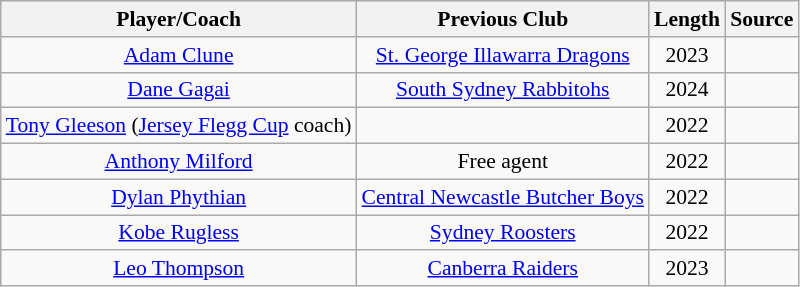<table class="wikitable sortable" style="text-align: center; font-size:90%">
<tr style="background:#efefef;">
<th>Player/Coach</th>
<th>Previous Club</th>
<th>Length</th>
<th>Source</th>
</tr>
<tr>
<td><a href='#'>Adam Clune</a></td>
<td><a href='#'>St. George Illawarra Dragons</a></td>
<td>2023</td>
<td></td>
</tr>
<tr>
<td><a href='#'>Dane Gagai</a></td>
<td><a href='#'>South Sydney Rabbitohs</a></td>
<td>2024</td>
<td></td>
</tr>
<tr>
<td><a href='#'>Tony Gleeson</a> (<a href='#'>Jersey Flegg Cup</a> coach)</td>
<td></td>
<td>2022</td>
<td></td>
</tr>
<tr>
<td><a href='#'>Anthony Milford</a></td>
<td>Free agent</td>
<td>2022</td>
<td></td>
</tr>
<tr>
<td><a href='#'>Dylan Phythian</a></td>
<td><a href='#'>Central Newcastle Butcher Boys</a></td>
<td>2022</td>
<td></td>
</tr>
<tr>
<td><a href='#'>Kobe Rugless</a></td>
<td><a href='#'>Sydney Roosters</a></td>
<td>2022</td>
<td></td>
</tr>
<tr>
<td><a href='#'>Leo Thompson</a></td>
<td><a href='#'>Canberra Raiders</a></td>
<td>2023</td>
<td></td>
</tr>
</table>
